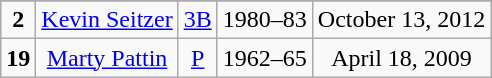<table class="wikitable" style="text-align:center;">
<tr>
</tr>
<tr>
<td><strong>2</strong></td>
<td><a href='#'>Kevin Seitzer</a></td>
<td><a href='#'>3B</a></td>
<td>1980–83</td>
<td>October 13, 2012</td>
</tr>
<tr>
<td><strong>19</strong></td>
<td><a href='#'>Marty Pattin</a></td>
<td><a href='#'>P</a></td>
<td>1962–65</td>
<td>April 18, 2009</td>
</tr>
</table>
